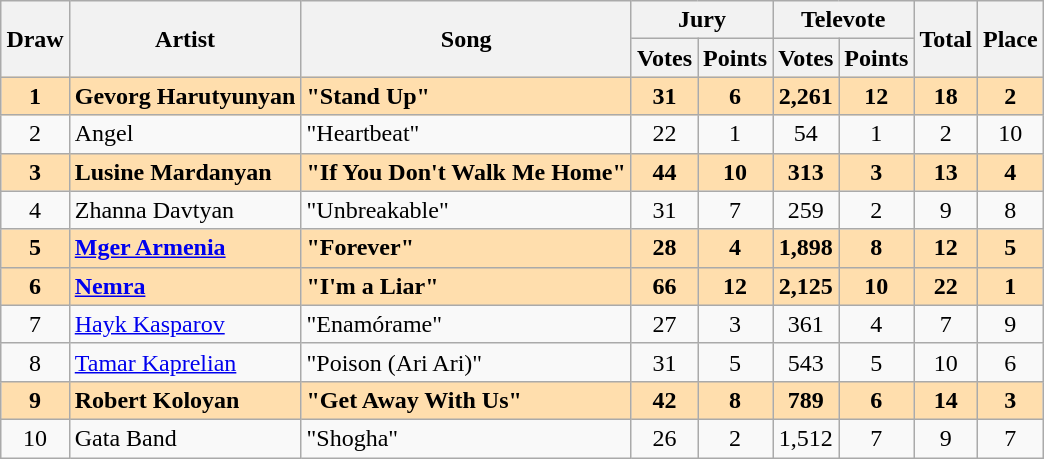<table class="sortable wikitable" style="margin: 1em auto 1em auto; text-align:center;">
<tr>
<th scope="col" rowspan="2">Draw</th>
<th scope="col" rowspan="2">Artist</th>
<th scope="col" rowspan="2">Song</th>
<th scope="col" colspan="2">Jury</th>
<th scope="col" colspan="2">Televote</th>
<th scope="col" rowspan="2">Total</th>
<th scope="col" rowspan="2">Place</th>
</tr>
<tr>
<th>Votes</th>
<th>Points</th>
<th>Votes</th>
<th>Points</th>
</tr>
<tr style="font-weight:bold; background:navajowhite;">
<td>1</td>
<td align="left">Gevorg Harutyunyan</td>
<td align="left">"Stand Up"</td>
<td>31</td>
<td>6</td>
<td>2,261</td>
<td>12</td>
<td>18</td>
<td>2</td>
</tr>
<tr>
<td>2</td>
<td align="left">Angel</td>
<td align="left">"Heartbeat"</td>
<td>22</td>
<td>1</td>
<td>54</td>
<td>1</td>
<td>2</td>
<td>10</td>
</tr>
<tr style="font-weight:bold; background:navajowhite;">
<td>3</td>
<td align="left">Lusine Mardanyan</td>
<td align="left">"If You Don't Walk Me Home"</td>
<td>44</td>
<td>10</td>
<td>313</td>
<td>3</td>
<td>13</td>
<td>4</td>
</tr>
<tr>
<td>4</td>
<td align="left">Zhanna Davtyan</td>
<td align="left">"Unbreakable"</td>
<td>31</td>
<td>7</td>
<td>259</td>
<td>2</td>
<td>9</td>
<td>8</td>
</tr>
<tr style="font-weight:bold; background:navajowhite;">
<td>5</td>
<td align="left"><a href='#'>Mger Armenia</a></td>
<td align="left">"Forever"</td>
<td>28</td>
<td>4</td>
<td>1,898</td>
<td>8</td>
<td>12</td>
<td>5</td>
</tr>
<tr style="font-weight:bold; background:navajowhite;">
<td>6</td>
<td align="left"><a href='#'>Nemra</a></td>
<td align="left">"I'm a Liar"</td>
<td>66</td>
<td>12</td>
<td>2,125</td>
<td>10</td>
<td>22</td>
<td>1</td>
</tr>
<tr>
<td>7</td>
<td align="left"><a href='#'>Hayk Kasparov</a></td>
<td align="left">"Enamórame"</td>
<td>27</td>
<td>3</td>
<td>361</td>
<td>4</td>
<td>7</td>
<td>9</td>
</tr>
<tr>
<td>8</td>
<td align="left"><a href='#'>Tamar Kaprelian</a></td>
<td align="left">"Poison (Ari Ari)"</td>
<td>31</td>
<td>5</td>
<td>543</td>
<td>5</td>
<td>10</td>
<td>6</td>
</tr>
<tr style="font-weight:bold; background:navajowhite;">
<td>9</td>
<td align="left">Robert Koloyan</td>
<td align="left">"Get Away With Us"</td>
<td>42</td>
<td>8</td>
<td>789</td>
<td>6</td>
<td>14</td>
<td>3</td>
</tr>
<tr>
<td>10</td>
<td align="left">Gata Band</td>
<td align="left">"Shogha"</td>
<td>26</td>
<td>2</td>
<td>1,512</td>
<td>7</td>
<td>9</td>
<td>7</td>
</tr>
</table>
